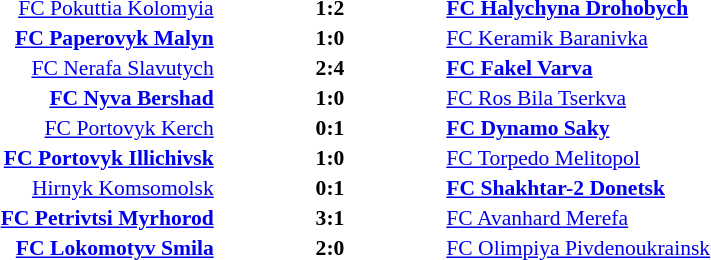<table width=100% cellspacing=1>
<tr>
<th width=20%></th>
<th width=12%></th>
<th width=20%></th>
<th></th>
</tr>
<tr style=font-size:90%>
<td align=right><a href='#'>FC Pokuttia Kolomyia</a></td>
<td align=center><strong>1:2</strong></td>
<td><strong><a href='#'>FC Halychyna Drohobych</a></strong></td>
</tr>
<tr style=font-size:90%>
<td align=right><strong><a href='#'>FC Paperovyk Malyn</a></strong></td>
<td align=center><strong>1:0</strong></td>
<td><a href='#'>FC Keramik Baranivka</a></td>
<td></td>
</tr>
<tr style=font-size:90%>
<td align=right><a href='#'>FC Nerafa Slavutych</a></td>
<td align=center><strong>2:4</strong></td>
<td><strong><a href='#'>FC Fakel Varva</a></strong></td>
<td></td>
</tr>
<tr style=font-size:90%>
<td align=right><strong><a href='#'>FC Nyva Bershad</a></strong></td>
<td align=center><strong>1:0</strong></td>
<td><a href='#'>FC Ros Bila Tserkva</a></td>
<td></td>
</tr>
<tr style=font-size:90%>
<td align=right><a href='#'>FC Portovyk Kerch</a></td>
<td align=center><strong>0:1</strong></td>
<td><strong><a href='#'>FC Dynamo Saky</a></strong></td>
</tr>
<tr style=font-size:90%>
<td align=right><strong><a href='#'>FC Portovyk Illichivsk</a></strong></td>
<td align=center><strong>1:0</strong></td>
<td><a href='#'>FC Torpedo Melitopol</a></td>
<td></td>
</tr>
<tr style=font-size:90%>
<td align=right><a href='#'>Hirnyk Komsomolsk</a></td>
<td align=center><strong>0:1</strong></td>
<td><strong><a href='#'>FC Shakhtar-2 Donetsk</a></strong></td>
<td></td>
</tr>
<tr style=font-size:90%>
<td align=right><strong><a href='#'>FC Petrivtsi Myrhorod</a></strong></td>
<td align=center><strong>3:1</strong></td>
<td><a href='#'>FC Avanhard Merefa</a></td>
<td></td>
</tr>
<tr style=font-size:90%>
<td align=right><strong><a href='#'>FC Lokomotyv Smila</a></strong></td>
<td align=center><strong>2:0</strong></td>
<td><a href='#'>FC Olimpiya Pivdenoukrainsk</a></td>
<td></td>
</tr>
</table>
